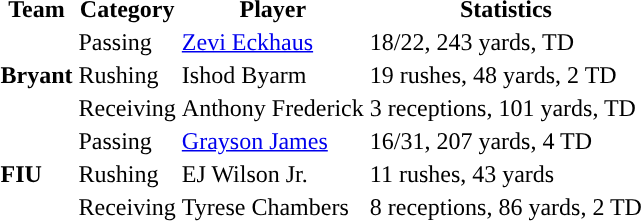<table class="wiki table" style="float: left;">
<tr>
<th>Team</th>
<th>Category</th>
<th>Player</th>
<th>Statistics</th>
</tr>
<tr>
<td rowspan=3><strong>Bryant</strong></td>
<td>Passing</td>
<td><a href='#'>Zevi Eckhaus</a></td>
<td>18/22, 243 yards, TD</td>
</tr>
<tr>
<td>Rushing</td>
<td>Ishod Byarm</td>
<td>19 rushes, 48 yards, 2 TD</td>
</tr>
<tr>
<td>Receiving</td>
<td>Anthony Frederick</td>
<td>3 receptions, 101 yards, TD</td>
</tr>
<tr>
<td rowspan=3><strong>FIU</strong></td>
<td>Passing</td>
<td><a href='#'>Grayson James</a></td>
<td>16/31, 207 yards, 4 TD</td>
</tr>
<tr>
<td>Rushing</td>
<td>EJ Wilson Jr.</td>
<td>11 rushes, 43 yards</td>
</tr>
<tr>
<td>Receiving</td>
<td>Tyrese Chambers</td>
<td>8 receptions, 86 yards, 2 TD</td>
</tr>
</table>
